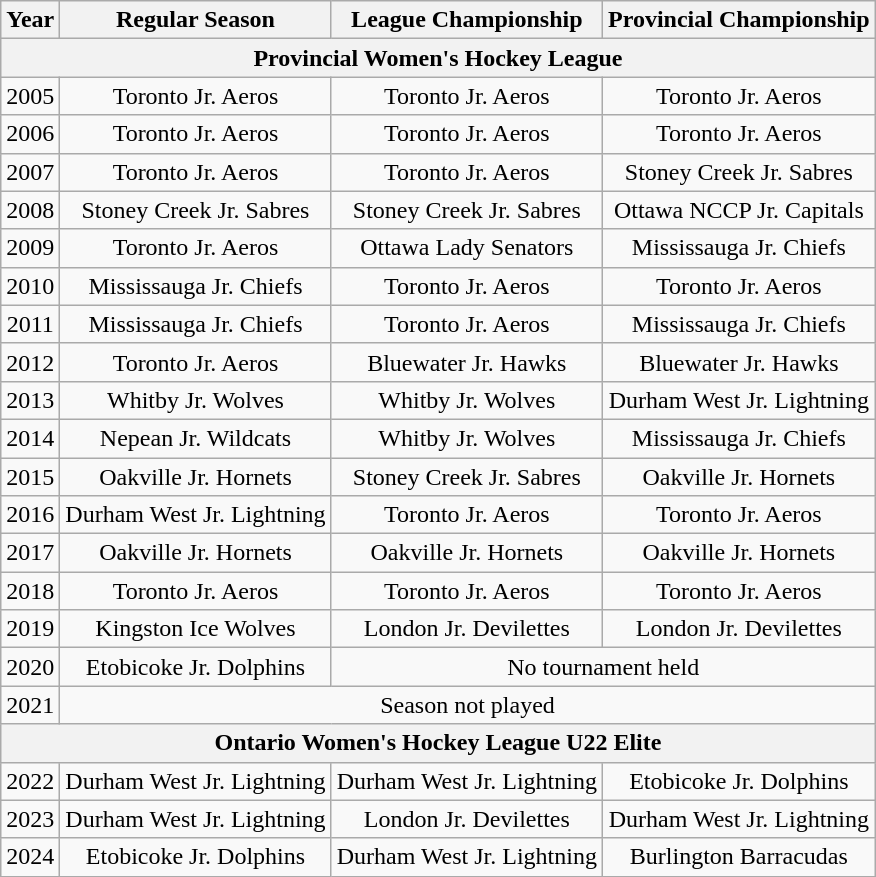<table class="wikitable" style="text-align:center;">
<tr>
<th>Year</th>
<th>Regular Season</th>
<th>League Championship</th>
<th>Provincial Championship</th>
</tr>
<tr>
<th colspan="4">Provincial Women's Hockey League</th>
</tr>
<tr>
<td>2005</td>
<td>Toronto Jr. Aeros</td>
<td>Toronto Jr. Aeros</td>
<td>Toronto Jr. Aeros</td>
</tr>
<tr>
<td>2006</td>
<td>Toronto Jr. Aeros</td>
<td>Toronto Jr. Aeros</td>
<td>Toronto Jr. Aeros</td>
</tr>
<tr>
<td>2007</td>
<td>Toronto Jr. Aeros</td>
<td>Toronto Jr. Aeros</td>
<td>Stoney Creek Jr. Sabres</td>
</tr>
<tr>
<td>2008</td>
<td>Stoney Creek Jr. Sabres</td>
<td>Stoney Creek Jr. Sabres</td>
<td>Ottawa NCCP Jr. Capitals</td>
</tr>
<tr>
<td>2009</td>
<td>Toronto Jr. Aeros</td>
<td>Ottawa Lady Senators</td>
<td>Mississauga Jr. Chiefs</td>
</tr>
<tr>
<td>2010</td>
<td>Mississauga Jr. Chiefs</td>
<td>Toronto Jr. Aeros</td>
<td>Toronto Jr. Aeros</td>
</tr>
<tr>
<td>2011</td>
<td>Mississauga Jr. Chiefs</td>
<td>Toronto Jr. Aeros</td>
<td>Mississauga Jr. Chiefs</td>
</tr>
<tr>
<td>2012</td>
<td>Toronto Jr. Aeros</td>
<td>Bluewater Jr. Hawks</td>
<td>Bluewater Jr. Hawks</td>
</tr>
<tr>
<td>2013</td>
<td>Whitby Jr. Wolves</td>
<td>Whitby Jr. Wolves</td>
<td>Durham West Jr. Lightning</td>
</tr>
<tr>
<td>2014</td>
<td>Nepean Jr. Wildcats</td>
<td>Whitby Jr. Wolves</td>
<td>Mississauga Jr. Chiefs</td>
</tr>
<tr>
<td>2015</td>
<td>Oakville Jr. Hornets</td>
<td>Stoney Creek Jr. Sabres</td>
<td>Oakville Jr. Hornets</td>
</tr>
<tr>
<td>2016</td>
<td>Durham West Jr. Lightning</td>
<td>Toronto Jr. Aeros</td>
<td>Toronto Jr. Aeros</td>
</tr>
<tr>
<td>2017</td>
<td>Oakville Jr. Hornets</td>
<td>Oakville Jr. Hornets</td>
<td>Oakville Jr. Hornets</td>
</tr>
<tr>
<td>2018</td>
<td>Toronto Jr. Aeros</td>
<td>Toronto Jr. Aeros</td>
<td>Toronto Jr. Aeros</td>
</tr>
<tr>
<td>2019</td>
<td>Kingston Ice Wolves</td>
<td>London Jr. Devilettes</td>
<td>London Jr. Devilettes</td>
</tr>
<tr>
<td>2020</td>
<td>Etobicoke Jr. Dolphins</td>
<td colspan="2">No tournament held</td>
</tr>
<tr>
<td>2021</td>
<td colspan="3">Season not played</td>
</tr>
<tr>
<th colspan="4">Ontario Women's Hockey League U22 Elite</th>
</tr>
<tr>
<td>2022</td>
<td>Durham West Jr. Lightning</td>
<td>Durham West Jr. Lightning</td>
<td>Etobicoke Jr. Dolphins</td>
</tr>
<tr>
<td>2023</td>
<td>Durham West Jr. Lightning</td>
<td>London Jr. Devilettes</td>
<td>Durham West Jr. Lightning</td>
</tr>
<tr>
<td>2024</td>
<td>Etobicoke Jr. Dolphins</td>
<td>Durham West Jr. Lightning</td>
<td>Burlington Barracudas</td>
</tr>
</table>
